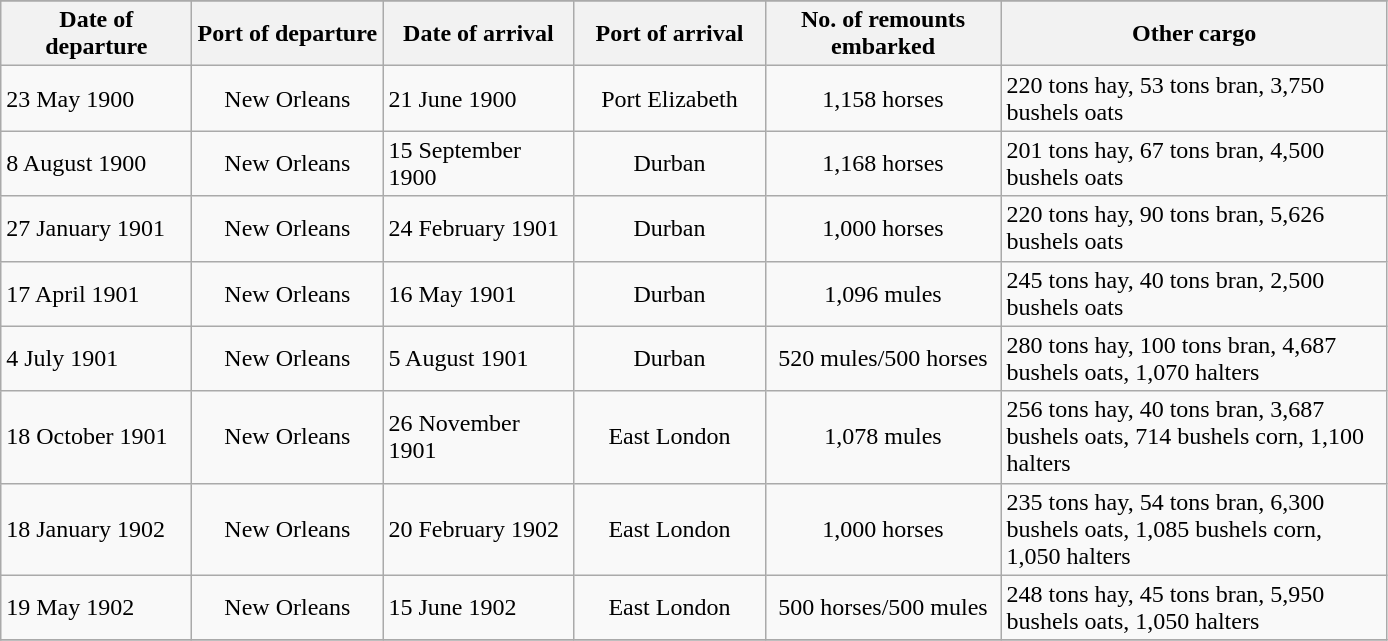<table class="wikitable">
<tr>
</tr>
<tr>
<th width="120px">Date of departure</th>
<th width="120px">Port of departure</th>
<th width="120px">Date of arrival</th>
<th width="120px">Port of arrival</th>
<th width="150px">No. of remounts embarked</th>
<th width="250px">Other cargo</th>
</tr>
<tr>
<td align="left">23 May 1900</td>
<td align="center">New Orleans</td>
<td align="left">21 June 1900</td>
<td align="center">Port Elizabeth</td>
<td align="center">1,158 horses</td>
<td align="left">220 tons hay, 53 tons bran, 3,750 bushels oats</td>
</tr>
<tr>
<td align="left">8 August 1900</td>
<td align="center">New Orleans</td>
<td align="left">15 September 1900</td>
<td align="center">Durban</td>
<td align="center">1,168 horses</td>
<td align="left">201 tons hay, 67 tons bran, 4,500 bushels oats</td>
</tr>
<tr>
<td align="left">27 January 1901</td>
<td align="center">New Orleans</td>
<td align="left">24 February 1901</td>
<td align="center">Durban</td>
<td align="center">1,000 horses</td>
<td align="left">220 tons hay, 90 tons bran, 5,626 bushels oats</td>
</tr>
<tr>
<td align="left">17 April 1901</td>
<td align="center">New Orleans</td>
<td align="left">16 May 1901</td>
<td align="center">Durban</td>
<td align="center">1,096 mules</td>
<td align="left">245 tons hay, 40 tons bran, 2,500 bushels oats</td>
</tr>
<tr>
<td align="left">4 July 1901</td>
<td align="center">New Orleans</td>
<td align="left">5 August 1901</td>
<td align="center">Durban</td>
<td align="center">520 mules/500 horses</td>
<td align="left">280 tons hay, 100 tons bran, 4,687 bushels oats, 1,070 halters</td>
</tr>
<tr>
<td align="left">18 October 1901</td>
<td align="center">New Orleans</td>
<td align="left">26 November 1901</td>
<td align="center">East London</td>
<td align="center">1,078 mules</td>
<td align="left">256 tons hay, 40 tons bran, 3,687 bushels oats, 714 bushels corn, 1,100 halters</td>
</tr>
<tr>
<td align="left">18 January 1902</td>
<td align="center">New Orleans</td>
<td align="left">20 February 1902</td>
<td align="center">East London</td>
<td align="center">1,000 horses</td>
<td align="left">235 tons hay, 54 tons bran, 6,300 bushels oats, 1,085 bushels corn, 1,050 halters</td>
</tr>
<tr>
<td align="left">19 May 1902</td>
<td align="center">New Orleans</td>
<td align="left">15 June 1902</td>
<td align="center">East London</td>
<td align="center">500 horses/500 mules</td>
<td align="left">248 tons hay, 45 tons bran, 5,950 bushels oats, 1,050 halters</td>
</tr>
<tr>
</tr>
</table>
